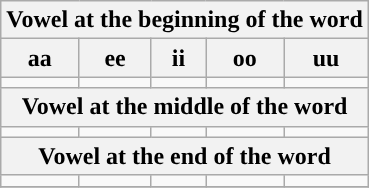<table class="wikitable" style="text-align:center;">
<tr>
<th colspan=5>Vowel at the beginning of the word</th>
</tr>
<tr>
<th>aa</th>
<th>ee</th>
<th>ii</th>
<th>oo</th>
<th>uu</th>
</tr>
<tr dir="rtl">
<td><span></span></td>
<td><span></span></td>
<td><span></span></td>
<td><span></span></td>
<td><span></span></td>
</tr>
<tr>
<th colspan=5>Vowel at the middle of the word</th>
</tr>
<tr dir="rtl">
<td><span></span></td>
<td><span></span></td>
<td><span></span></td>
<td><span></span></td>
<td><span></span></td>
</tr>
<tr>
<th colspan=5>Vowel at the end of the word</th>
</tr>
<tr dir="rtl">
<td><span></span></td>
<td><span></span></td>
<td><span></span></td>
<td><span></span></td>
<td><span></span></td>
</tr>
<tr>
</tr>
</table>
